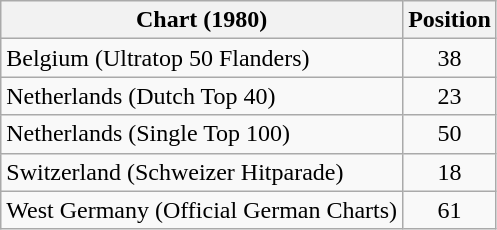<table class="wikitable sortable">
<tr>
<th>Chart (1980)</th>
<th>Position</th>
</tr>
<tr>
<td>Belgium (Ultratop 50 Flanders)</td>
<td align="center">38</td>
</tr>
<tr>
<td>Netherlands (Dutch Top 40)</td>
<td align="center">23</td>
</tr>
<tr>
<td>Netherlands (Single Top 100)</td>
<td align="center">50</td>
</tr>
<tr>
<td>Switzerland (Schweizer Hitparade)</td>
<td align="center">18</td>
</tr>
<tr>
<td>West Germany (Official German Charts)</td>
<td align="center">61</td>
</tr>
</table>
